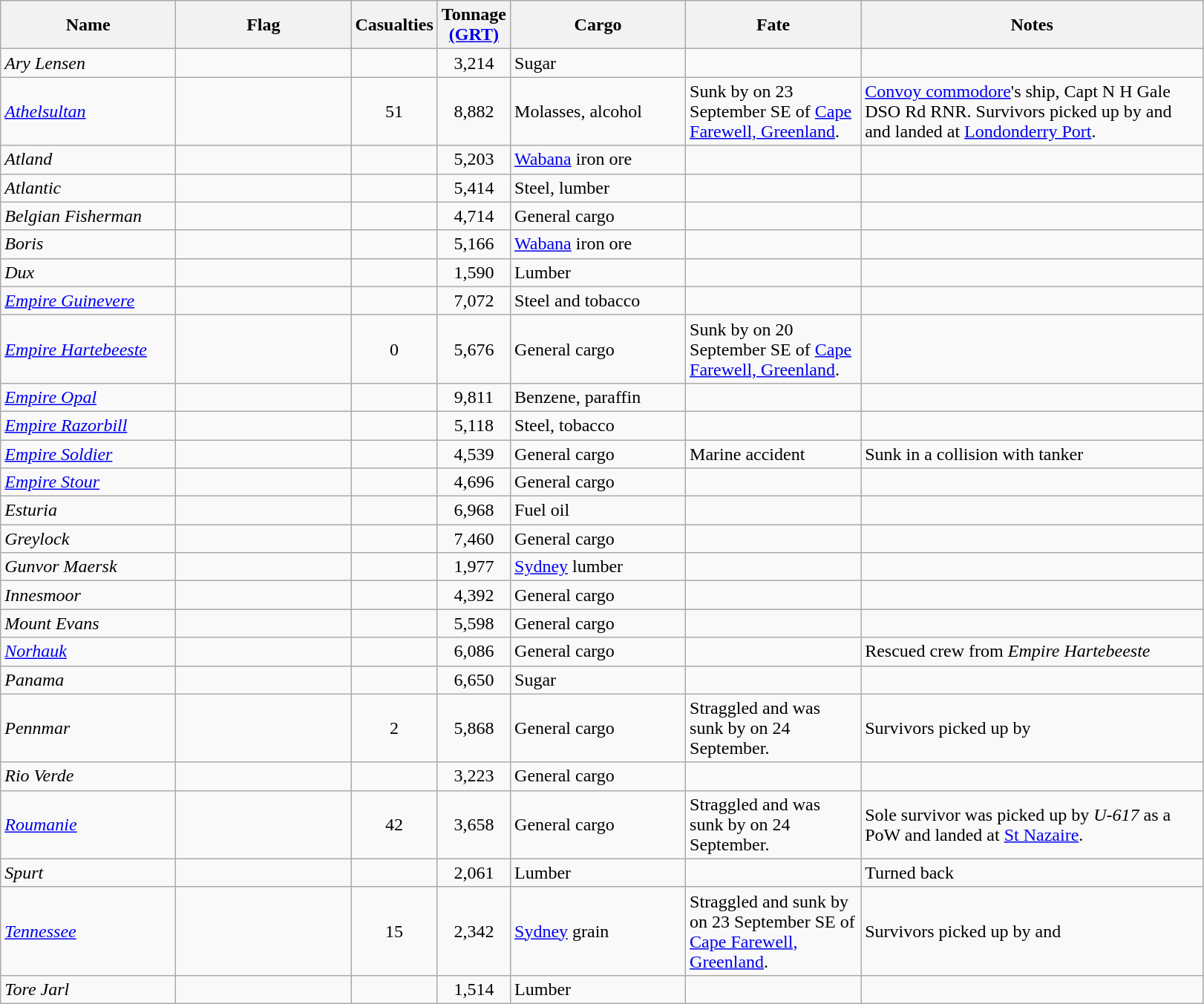<table class="wikitable sortable">
<tr>
<th scope="col" width="150px">Name</th>
<th scope="col" width="150px">Flag</th>
<th scope="col" width="25px">Casualties</th>
<th scope="col" width="30px">Tonnage <a href='#'>(GRT)</a></th>
<th scope="col" width="150px">Cargo</th>
<th scope="col" width="150px">Fate</th>
<th scope="col" width="300px">Notes</th>
</tr>
<tr>
<td align="left"><em>Ary Lensen</em></td>
<td align="left"></td>
<td align="center"></td>
<td align="center">3,214</td>
<td align="left">Sugar</td>
<td align="left"></td>
<td></td>
</tr>
<tr>
<td align="left"><em><a href='#'>Athelsultan</a></em></td>
<td align="left"></td>
<td align="center">51</td>
<td align="center">8,882</td>
<td align="left">Molasses, alcohol</td>
<td align="left">Sunk by  on 23 September SE of <a href='#'>Cape Farewell, Greenland</a>.</td>
<td align="left"><a href='#'>Convoy commodore</a>'s ship, Capt N H Gale DSO Rd RNR. Survivors picked up by  and  and landed at <a href='#'>Londonderry Port</a>.</td>
</tr>
<tr>
<td align="left"><em>Atland</em></td>
<td align="left"></td>
<td align="center"></td>
<td align="center">5,203</td>
<td align="left"><a href='#'>Wabana</a> iron ore</td>
<td align="left"></td>
<td></td>
</tr>
<tr>
<td align="left"><em>Atlantic</em></td>
<td align="left"></td>
<td align="center"></td>
<td align="center">5,414</td>
<td align="left">Steel, lumber</td>
<td align="left"></td>
<td></td>
</tr>
<tr>
<td align="left"><em>Belgian Fisherman</em></td>
<td align="left"></td>
<td align="center"></td>
<td align="center">4,714</td>
<td align="left">General cargo</td>
<td align="left"></td>
<td></td>
</tr>
<tr>
<td align="left"><em>Boris</em></td>
<td align="left"></td>
<td align="center"></td>
<td align="center">5,166</td>
<td align="left"><a href='#'>Wabana</a> iron ore</td>
<td align="left"></td>
<td></td>
</tr>
<tr>
<td align="left"><em>Dux</em></td>
<td align="left"></td>
<td align="center"></td>
<td align="center">1,590</td>
<td align="left">Lumber</td>
<td align="left"></td>
<td></td>
</tr>
<tr>
<td align="left"><em><a href='#'>Empire Guinevere</a></em></td>
<td align="left"></td>
<td align="center"></td>
<td align="center">7,072</td>
<td align="left">Steel and tobacco</td>
<td align="left"></td>
<td></td>
</tr>
<tr>
<td align="left"><em><a href='#'>Empire Hartebeeste</a></em></td>
<td align="left"></td>
<td align="center">0</td>
<td align="center">5,676</td>
<td align="left">General cargo</td>
<td align="left">Sunk by  on 20 September SE of <a href='#'>Cape Farewell, Greenland</a>.</td>
<td></td>
</tr>
<tr>
<td align="left"><em><a href='#'>Empire Opal</a></em></td>
<td align="left"></td>
<td align="center"></td>
<td align="center">9,811</td>
<td align="left">Benzene, paraffin</td>
<td align="left"></td>
<td></td>
</tr>
<tr>
<td align="left"><em><a href='#'>Empire Razorbill</a></em></td>
<td align="left"></td>
<td align="center"></td>
<td align="center">5,118</td>
<td align="left">Steel, tobacco</td>
<td align="left"></td>
<td></td>
</tr>
<tr>
<td align="left"><em><a href='#'>Empire Soldier</a></em></td>
<td align="left"></td>
<td align="center"></td>
<td align="center">4,539</td>
<td align="left">General cargo</td>
<td align="left">Marine accident</td>
<td>Sunk in a collision with tanker </td>
</tr>
<tr>
<td align="left"><em><a href='#'>Empire Stour</a></em></td>
<td align="left"></td>
<td align="center"></td>
<td align="center">4,696</td>
<td align="left">General cargo</td>
<td align="left"></td>
<td></td>
</tr>
<tr>
<td align="left"><em>Esturia</em></td>
<td align="left"></td>
<td align="center"></td>
<td align="center">6,968</td>
<td align="left">Fuel oil</td>
<td align="left"></td>
<td></td>
</tr>
<tr>
<td align="left"><em>Greylock</em></td>
<td align="left"></td>
<td align="center"></td>
<td align="center">7,460</td>
<td align="left">General cargo</td>
<td align="left"></td>
<td></td>
</tr>
<tr>
<td align="left"><em>Gunvor Maersk</em></td>
<td align="left"></td>
<td align="center"></td>
<td align="center">1,977</td>
<td align="left"><a href='#'>Sydney</a> lumber</td>
<td align="left"></td>
<td></td>
</tr>
<tr>
<td align="left"><em>Innesmoor</em></td>
<td align="left"></td>
<td align="center"></td>
<td align="center">4,392</td>
<td align="left">General cargo</td>
<td align="left"></td>
<td></td>
</tr>
<tr>
<td align="left"><em>Mount Evans</em></td>
<td align="left"></td>
<td align="center"></td>
<td align="center">5,598</td>
<td align="left">General cargo</td>
<td align="left"></td>
<td></td>
</tr>
<tr>
<td align="left"><em><a href='#'>Norhauk</a></em></td>
<td align="left"></td>
<td align="center"></td>
<td align="center">6,086</td>
<td align="left">General cargo</td>
<td align="left"></td>
<td>Rescued crew from <em>Empire Hartebeeste</em></td>
</tr>
<tr>
<td align="left"><em>Panama</em></td>
<td align="left"></td>
<td align="center"></td>
<td align="center">6,650</td>
<td align="left">Sugar</td>
<td align="left"></td>
<td></td>
</tr>
<tr>
<td align="left"><em>Pennmar</em></td>
<td align="left"></td>
<td align="center">2</td>
<td align="center">5,868</td>
<td align="left">General cargo</td>
<td align="left">Straggled and was sunk by  on 24 September.</td>
<td>Survivors picked up by </td>
</tr>
<tr>
<td align="left"><em>Rio Verde</em></td>
<td align="left"></td>
<td align="center"></td>
<td align="center">3,223</td>
<td align="left">General cargo</td>
<td align="left"></td>
<td></td>
</tr>
<tr>
<td align="left"><em><a href='#'>Roumanie</a></em></td>
<td align="left"></td>
<td align="center">42</td>
<td align="center">3,658</td>
<td align="left">General cargo</td>
<td align="left">Straggled and was sunk by  on 24 September.</td>
<td>Sole survivor was picked up by <em>U-617</em> as a PoW and landed at <a href='#'>St Nazaire</a>.</td>
</tr>
<tr>
<td align="left"><em>Spurt</em></td>
<td align="left"></td>
<td align="center"></td>
<td align="center">2,061</td>
<td align="left">Lumber</td>
<td align="left"></td>
<td>Turned back</td>
</tr>
<tr>
<td align="left"><em><a href='#'>Tennessee</a></em></td>
<td align="left"></td>
<td align="center">15</td>
<td align="center">2,342</td>
<td align="left"><a href='#'>Sydney</a> grain</td>
<td align="left">Straggled and sunk by  on 23 September SE of <a href='#'>Cape Farewell, Greenland</a>.</td>
<td>Survivors picked up by  and </td>
</tr>
<tr>
<td align="left"><em>Tore Jarl</em></td>
<td align="left"></td>
<td align="center"></td>
<td align="center">1,514</td>
<td align="left">Lumber</td>
<td align="left"></td>
<td></td>
</tr>
</table>
